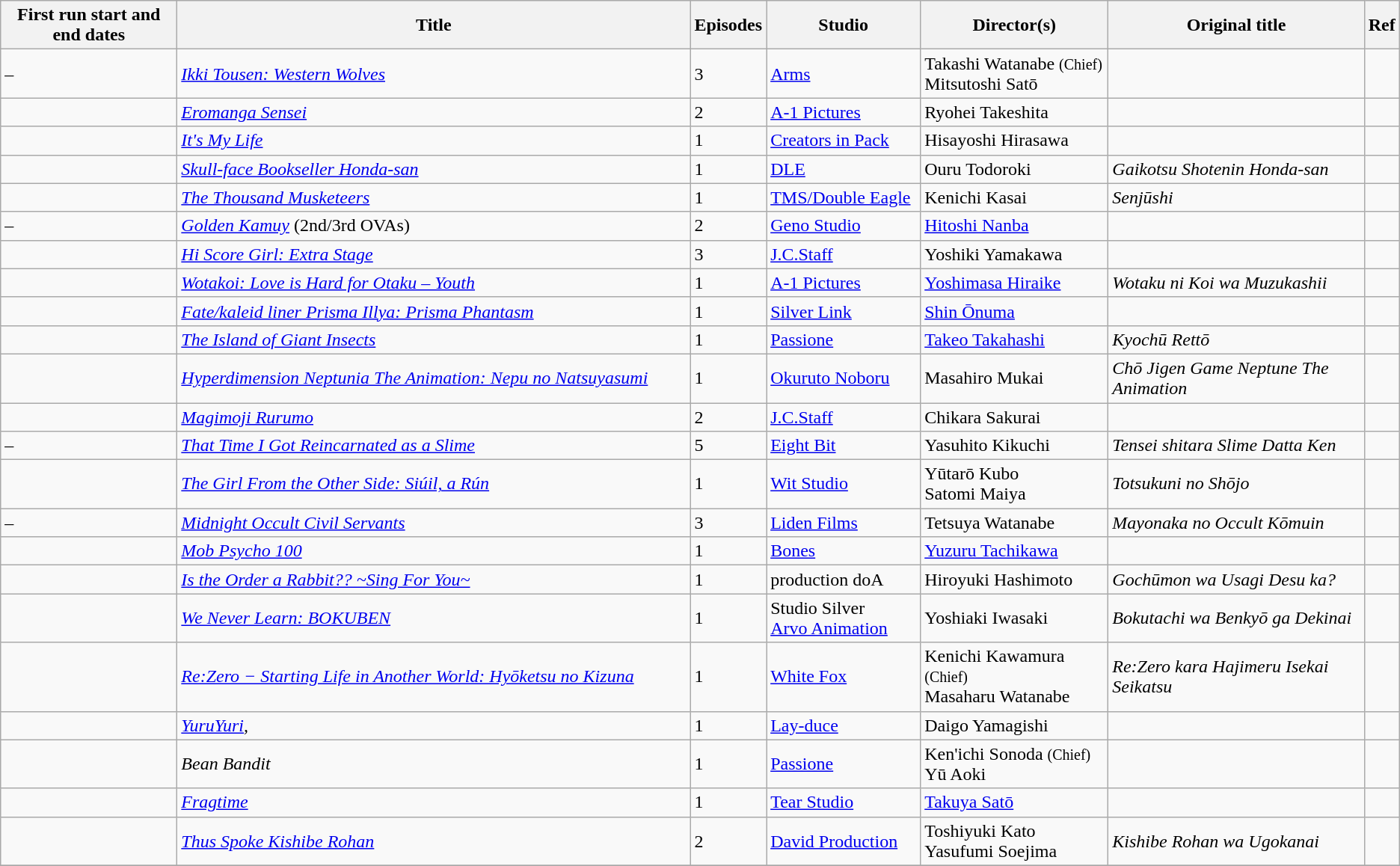<table class="wikitable sortable" border="1">
<tr>
<th data-sort-type="text" width="150px">First run start and end dates</th>
<th width="450px">Title</th>
<th data-sort-type="text" width="10px">Episodes</th>
<th data-sort-type="text" width="130px">Studio</th>
<th data-sort-type="text" width="160px">Director(s)</th>
<th>Original title</th>
<th class="unsortable" width="5px">Ref</th>
</tr>
<tr>
<td> – </td>
<td><em><a href='#'>Ikki Tousen: Western Wolves</a></em></td>
<td>3</td>
<td><a href='#'>Arms</a></td>
<td>Takashi Watanabe <small>(Chief)</small><br>Mitsutoshi Satō</td>
<td></td>
<td></td>
</tr>
<tr>
<td></td>
<td><em><a href='#'>Eromanga Sensei</a></em></td>
<td>2</td>
<td><a href='#'>A-1 Pictures</a></td>
<td>Ryohei Takeshita</td>
<td></td>
<td></td>
</tr>
<tr>
<td></td>
<td><em><a href='#'>It's My Life</a></em></td>
<td>1</td>
<td><a href='#'>Creators in Pack</a></td>
<td>Hisayoshi Hirasawa</td>
<td></td>
<td></td>
</tr>
<tr>
<td></td>
<td><em><a href='#'>Skull-face Bookseller Honda-san</a></em></td>
<td>1</td>
<td><a href='#'>DLE</a></td>
<td>Ouru Todoroki</td>
<td><em>Gaikotsu Shotenin Honda-san</em></td>
<td></td>
</tr>
<tr>
<td></td>
<td><em><a href='#'>The Thousand Musketeers</a></em></td>
<td>1</td>
<td><a href='#'>TMS/Double Eagle</a></td>
<td>Kenichi Kasai</td>
<td><em>Senjūshi</em></td>
<td></td>
</tr>
<tr>
<td> – </td>
<td><em><a href='#'>Golden Kamuy</a></em> (2nd/3rd OVAs)</td>
<td>2</td>
<td><a href='#'>Geno Studio</a></td>
<td><a href='#'>Hitoshi Nanba</a></td>
<td></td>
<td></td>
</tr>
<tr>
<td></td>
<td><em><a href='#'>Hi Score Girl: Extra Stage</a></em></td>
<td>3</td>
<td><a href='#'>J.C.Staff</a></td>
<td>Yoshiki Yamakawa</td>
<td></td>
<td></td>
</tr>
<tr>
<td></td>
<td><em><a href='#'>Wotakoi: Love is Hard for Otaku – Youth</a></em></td>
<td>1</td>
<td><a href='#'>A-1 Pictures</a></td>
<td><a href='#'>Yoshimasa Hiraike</a></td>
<td><em>Wotaku ni Koi wa Muzukashii</em></td>
<td></td>
</tr>
<tr>
<td></td>
<td><em><a href='#'>Fate/kaleid liner Prisma Illya: Prisma Phantasm</a></em></td>
<td>1</td>
<td><a href='#'>Silver Link</a></td>
<td><a href='#'>Shin Ōnuma</a></td>
<td></td>
<td></td>
</tr>
<tr>
<td></td>
<td><em><a href='#'>The Island of Giant Insects</a></em></td>
<td>1</td>
<td><a href='#'>Passione</a></td>
<td><a href='#'>Takeo Takahashi</a></td>
<td><em>Kyochū Rettō</em></td>
<td></td>
</tr>
<tr>
<td></td>
<td><em><a href='#'>Hyperdimension Neptunia The Animation: Nepu no Natsuyasumi</a></em></td>
<td>1</td>
<td><a href='#'>Okuruto Noboru</a></td>
<td>Masahiro Mukai</td>
<td><em>Chō Jigen Game Neptune The Animation</em></td>
<td></td>
</tr>
<tr>
<td></td>
<td><em><a href='#'>Magimoji Rurumo</a></em></td>
<td>2</td>
<td><a href='#'>J.C.Staff</a></td>
<td>Chikara Sakurai</td>
<td></td>
<td></td>
</tr>
<tr>
<td> – </td>
<td><em><a href='#'>That Time I Got Reincarnated as a Slime</a></em></td>
<td>5</td>
<td><a href='#'>Eight Bit</a></td>
<td>Yasuhito Kikuchi</td>
<td><em>Tensei shitara Slime Datta Ken</em></td>
<td></td>
</tr>
<tr>
<td></td>
<td><em><a href='#'>The Girl From the Other Side: Siúil, a Rún</a></em></td>
<td>1</td>
<td><a href='#'>Wit Studio</a></td>
<td>Yūtarō Kubo<br>Satomi Maiya</td>
<td><em>Totsukuni no Shōjo</em></td>
<td></td>
</tr>
<tr>
<td> – </td>
<td><em><a href='#'>Midnight Occult Civil Servants</a></em></td>
<td>3</td>
<td><a href='#'>Liden Films</a></td>
<td>Tetsuya Watanabe</td>
<td><em>Mayonaka no Occult Kōmuin</em></td>
<td></td>
</tr>
<tr>
<td></td>
<td><em><a href='#'>Mob Psycho 100</a></em></td>
<td>1</td>
<td><a href='#'>Bones</a></td>
<td><a href='#'>Yuzuru Tachikawa</a></td>
<td></td>
<td></td>
</tr>
<tr>
<td></td>
<td><em><a href='#'>Is the Order a Rabbit?? ~Sing For You~</a></em></td>
<td>1</td>
<td>production doA</td>
<td>Hiroyuki Hashimoto</td>
<td><em>Gochūmon wa Usagi Desu ka?</em></td>
<td></td>
</tr>
<tr>
<td></td>
<td><em><a href='#'>We Never Learn: BOKUBEN</a></em></td>
<td>1</td>
<td>Studio Silver<br><a href='#'>Arvo Animation</a></td>
<td>Yoshiaki Iwasaki</td>
<td><em>Bokutachi wa Benkyō ga Dekinai</em></td>
<td></td>
</tr>
<tr>
<td></td>
<td><em><a href='#'>Re:Zero − Starting Life in Another World: Hyōketsu no Kizuna</a></em></td>
<td>1</td>
<td><a href='#'>White Fox</a></td>
<td>Kenichi Kawamura <small>(Chief)</small><br>Masaharu Watanabe</td>
<td><em>Re:Zero kara Hajimeru Isekai Seikatsu</em></td>
<td></td>
</tr>
<tr>
<td></td>
<td><em><a href='#'>YuruYuri</a>,</em></td>
<td>1</td>
<td><a href='#'>Lay-duce</a></td>
<td>Daigo Yamagishi</td>
<td></td>
<td></td>
</tr>
<tr>
<td></td>
<td><em>Bean Bandit</em></td>
<td>1</td>
<td><a href='#'>Passione</a></td>
<td>Ken'ichi Sonoda <small>(Chief)</small><br>Yū Aoki</td>
<td></td>
<td></td>
</tr>
<tr>
<td></td>
<td><em><a href='#'>Fragtime</a></em></td>
<td>1</td>
<td><a href='#'>Tear Studio</a></td>
<td><a href='#'>Takuya Satō</a></td>
<td></td>
<td></td>
</tr>
<tr>
<td></td>
<td><em><a href='#'>Thus Spoke Kishibe Rohan</a></em></td>
<td>2</td>
<td><a href='#'>David Production</a></td>
<td>Toshiyuki Kato<br>Yasufumi Soejima</td>
<td><em>Kishibe Rohan wa Ugokanai</em></td>
<td></td>
</tr>
<tr>
</tr>
</table>
